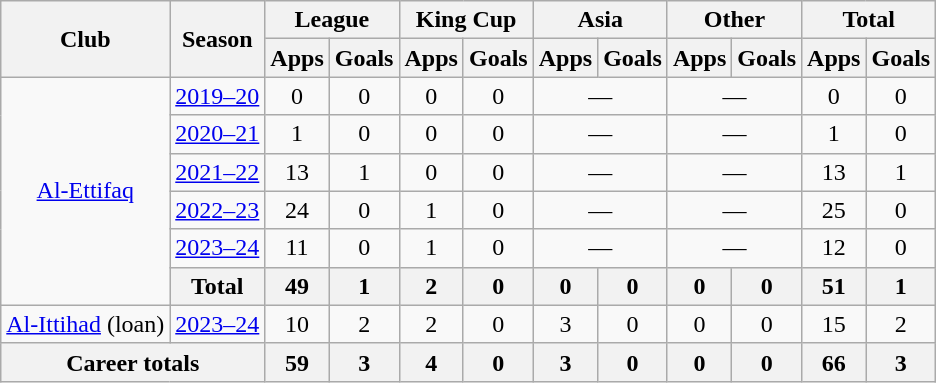<table class="wikitable" style="text-align: center">
<tr>
<th rowspan=2>Club</th>
<th rowspan=2>Season</th>
<th colspan=2>League</th>
<th colspan=2>King Cup</th>
<th colspan=2>Asia</th>
<th colspan=2>Other</th>
<th colspan=2>Total</th>
</tr>
<tr>
<th>Apps</th>
<th>Goals</th>
<th>Apps</th>
<th>Goals</th>
<th>Apps</th>
<th>Goals</th>
<th>Apps</th>
<th>Goals</th>
<th>Apps</th>
<th>Goals</th>
</tr>
<tr>
<td rowspan=6><a href='#'>Al-Ettifaq</a></td>
<td><a href='#'>2019–20</a></td>
<td>0</td>
<td>0</td>
<td>0</td>
<td>0</td>
<td colspan=2>—</td>
<td colspan=2>—</td>
<td>0</td>
<td>0</td>
</tr>
<tr>
<td><a href='#'>2020–21</a></td>
<td>1</td>
<td>0</td>
<td>0</td>
<td>0</td>
<td colspan=2>—</td>
<td colspan=2>—</td>
<td>1</td>
<td>0</td>
</tr>
<tr>
<td><a href='#'>2021–22</a></td>
<td>13</td>
<td>1</td>
<td>0</td>
<td>0</td>
<td colspan=2>—</td>
<td colspan=2>—</td>
<td>13</td>
<td>1</td>
</tr>
<tr>
<td><a href='#'>2022–23</a></td>
<td>24</td>
<td>0</td>
<td>1</td>
<td>0</td>
<td colspan=2>—</td>
<td colspan=2>—</td>
<td>25</td>
<td>0</td>
</tr>
<tr>
<td><a href='#'>2023–24</a></td>
<td>11</td>
<td>0</td>
<td>1</td>
<td>0</td>
<td colspan=2>—</td>
<td colspan=2>—</td>
<td>12</td>
<td>0</td>
</tr>
<tr>
<th>Total</th>
<th>49</th>
<th>1</th>
<th>2</th>
<th>0</th>
<th>0</th>
<th>0</th>
<th>0</th>
<th>0</th>
<th>51</th>
<th>1</th>
</tr>
<tr>
<td rowspan=1><a href='#'>Al-Ittihad</a> (loan)</td>
<td><a href='#'>2023–24</a></td>
<td>10</td>
<td>2</td>
<td>2</td>
<td>0</td>
<td>3</td>
<td>0</td>
<td>0</td>
<td>0</td>
<td>15</td>
<td>2</td>
</tr>
<tr>
<th colspan=2>Career totals</th>
<th>59</th>
<th>3</th>
<th>4</th>
<th>0</th>
<th>3</th>
<th>0</th>
<th>0</th>
<th>0</th>
<th>66</th>
<th>3</th>
</tr>
</table>
